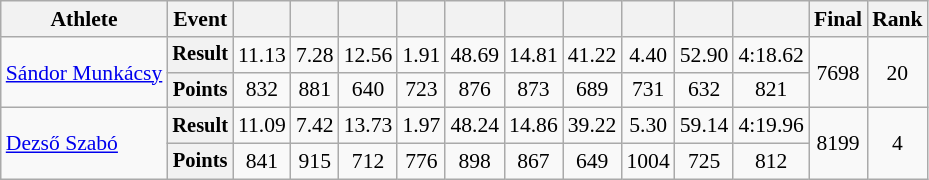<table class=wikitable style="font-size:90%;">
<tr>
<th>Athlete</th>
<th>Event</th>
<th></th>
<th></th>
<th></th>
<th></th>
<th></th>
<th></th>
<th></th>
<th></th>
<th></th>
<th></th>
<th>Final</th>
<th>Rank</th>
</tr>
<tr align=center>
<td rowspan=2 align=left><a href='#'>Sándor Munkácsy</a></td>
<th style="font-size:95%">Result</th>
<td>11.13</td>
<td>7.28</td>
<td>12.56</td>
<td>1.91</td>
<td>48.69</td>
<td>14.81</td>
<td>41.22</td>
<td>4.40</td>
<td>52.90</td>
<td>4:18.62</td>
<td rowspan=2>7698</td>
<td rowspan=2>20</td>
</tr>
<tr align=center>
<th style="font-size:95%">Points</th>
<td>832</td>
<td>881</td>
<td>640</td>
<td>723</td>
<td>876</td>
<td>873</td>
<td>689</td>
<td>731</td>
<td>632</td>
<td>821</td>
</tr>
<tr align=center>
<td rowspan=2 align=left><a href='#'>Dezső Szabó</a></td>
<th style="font-size:95%">Result</th>
<td>11.09</td>
<td>7.42</td>
<td>13.73</td>
<td>1.97</td>
<td>48.24</td>
<td>14.86</td>
<td>39.22</td>
<td>5.30</td>
<td>59.14</td>
<td>4:19.96</td>
<td rowspan=2>8199</td>
<td rowspan=2>4</td>
</tr>
<tr align=center>
<th style="font-size:95%">Points</th>
<td>841</td>
<td>915</td>
<td>712</td>
<td>776</td>
<td>898</td>
<td>867</td>
<td>649</td>
<td>1004</td>
<td>725</td>
<td>812</td>
</tr>
</table>
